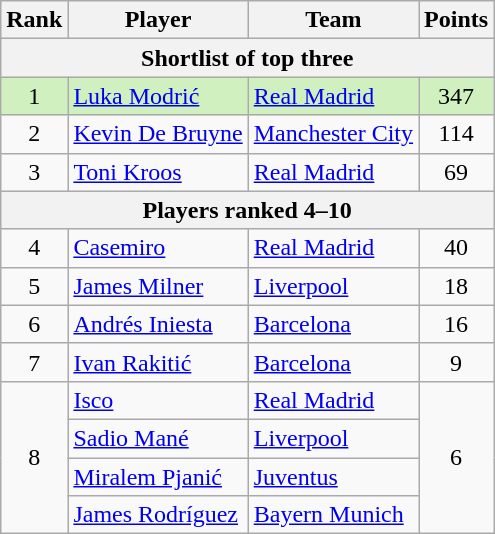<table class="wikitable" style="text-align:center">
<tr>
<th>Rank</th>
<th>Player</th>
<th>Team</th>
<th>Points</th>
</tr>
<tr>
<th colspan=4>Shortlist of top three</th>
</tr>
<tr bgcolor="#D0F0C0">
<td>1</td>
<td align=left> <a href='#'>Luka Modrić</a></td>
<td align=left> <a href='#'>Real Madrid</a></td>
<td>347</td>
</tr>
<tr>
<td>2</td>
<td align=left> <a href='#'>Kevin De Bruyne</a></td>
<td align=left> <a href='#'>Manchester City</a></td>
<td>114</td>
</tr>
<tr>
<td>3</td>
<td align=left> <a href='#'>Toni Kroos</a></td>
<td align=left> <a href='#'>Real Madrid</a></td>
<td>69</td>
</tr>
<tr>
<th colspan=4>Players ranked 4–10</th>
</tr>
<tr>
<td>4</td>
<td align=left> <a href='#'>Casemiro</a></td>
<td align=left> <a href='#'>Real Madrid</a></td>
<td>40</td>
</tr>
<tr>
<td>5</td>
<td align=left> <a href='#'>James Milner</a></td>
<td align=left> <a href='#'>Liverpool</a></td>
<td>18</td>
</tr>
<tr>
<td>6</td>
<td align=left> <a href='#'>Andrés Iniesta</a></td>
<td align=left> <a href='#'>Barcelona</a></td>
<td>16</td>
</tr>
<tr>
<td>7</td>
<td align=left> <a href='#'>Ivan Rakitić</a></td>
<td align=left> <a href='#'>Barcelona</a></td>
<td>9</td>
</tr>
<tr>
<td rowspan=4>8</td>
<td align=left> <a href='#'>Isco</a></td>
<td align=left> <a href='#'>Real Madrid</a></td>
<td rowspan=4>6</td>
</tr>
<tr>
<td align=left> <a href='#'>Sadio Mané</a></td>
<td align=left> <a href='#'>Liverpool</a></td>
</tr>
<tr>
<td align=left> <a href='#'>Miralem Pjanić</a></td>
<td align=left> <a href='#'>Juventus</a></td>
</tr>
<tr>
<td align=left> <a href='#'>James Rodríguez</a></td>
<td align=left> <a href='#'>Bayern Munich</a></td>
</tr>
</table>
